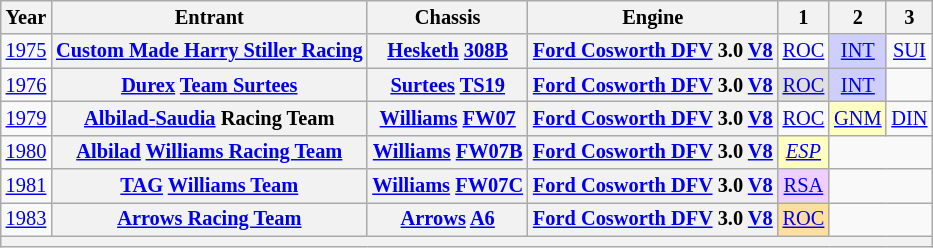<table class="wikitable" style="text-align:center; font-size:85%">
<tr>
<th>Year</th>
<th>Entrant</th>
<th>Chassis</th>
<th>Engine</th>
<th>1</th>
<th>2</th>
<th>3</th>
</tr>
<tr>
<td><a href='#'>1975</a></td>
<th nowrap><a href='#'>Custom Made Harry Stiller Racing</a></th>
<th nowrap><a href='#'>Hesketh</a> <a href='#'>308B</a></th>
<th nowrap><a href='#'>Ford Cosworth DFV</a> 3.0 <a href='#'>V8</a></th>
<td><a href='#'>ROC</a></td>
<td style="background:#CFCFFF;"><a href='#'>INT</a><br></td>
<td><a href='#'>SUI</a></td>
</tr>
<tr>
<td><a href='#'>1976</a></td>
<th nowrap><a href='#'>Durex</a> <a href='#'>Team Surtees</a></th>
<th nowrap><a href='#'>Surtees</a> <a href='#'>TS19</a></th>
<th nowrap><a href='#'>Ford Cosworth DFV</a> 3.0 <a href='#'>V8</a></th>
<td style="background:#DFDFDF;"><a href='#'>ROC</a><br></td>
<td style="background:#CFCFFF;"><a href='#'>INT</a><br></td>
<td></td>
</tr>
<tr>
<td><a href='#'>1979</a></td>
<th nowrap><a href='#'>Albilad</a><a href='#'>-</a><a href='#'>Saudia</a> Racing Team</th>
<th nowrap><a href='#'>Williams</a> <a href='#'>FW07</a></th>
<th nowrap><a href='#'>Ford Cosworth DFV</a> 3.0 <a href='#'>V8</a></th>
<td><a href='#'>ROC</a></td>
<td style="background:#FFFFBF;"><a href='#'>GNM</a><br></td>
<td><a href='#'>DIN</a></td>
</tr>
<tr>
<td><a href='#'>1980</a></td>
<th nowrap><a href='#'>Albilad</a> <a href='#'>Williams Racing Team</a></th>
<th nowrap><a href='#'>Williams</a> <a href='#'>FW07B</a></th>
<th nowrap><a href='#'>Ford Cosworth DFV</a> 3.0 <a href='#'>V8</a></th>
<td style="background:#FFFFBF;"><em><a href='#'>ESP</a></em><br></td>
<td colspan=2></td>
</tr>
<tr>
<td><a href='#'>1981</a></td>
<th nowrap><a href='#'>TAG</a> <a href='#'>Williams Team</a></th>
<th nowrap><a href='#'>Williams</a> <a href='#'>FW07C</a></th>
<th nowrap><a href='#'>Ford Cosworth DFV</a> 3.0 <a href='#'>V8</a></th>
<td style="background:#EFCFFF;"><a href='#'>RSA</a><br></td>
<td colspan=2></td>
</tr>
<tr>
<td><a href='#'>1983</a></td>
<th nowrap><a href='#'>Arrows Racing Team</a></th>
<th nowrap><a href='#'>Arrows</a> <a href='#'>A6</a></th>
<th nowrap><a href='#'>Ford Cosworth DFV</a> 3.0 <a href='#'>V8</a></th>
<td style="background:#FFDF9F;"><a href='#'>ROC</a><br></td>
<td colspan=2></td>
</tr>
<tr>
<th colspan="7"></th>
</tr>
</table>
